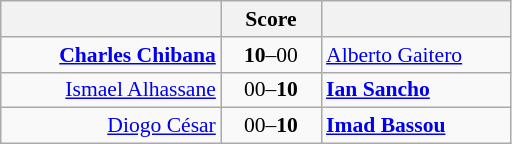<table class="wikitable" style="text-align: center; font-size:90% ">
<tr>
<th align="right" width="140"></th>
<th width="60">Score</th>
<th align="left" width="120"></th>
</tr>
<tr>
<td align=right><strong><a href='#'>Charles Chibana</a></strong> </td>
<td align=center><strong>10</strong>–00</td>
<td align=left> <a href='#'>Alberto Gaitero</a></td>
</tr>
<tr>
<td align=right><a href='#'>Ismael Alhassane</a> </td>
<td align=center>00–<strong>10</strong></td>
<td align=left> <strong><a href='#'>Ian Sancho</a></strong></td>
</tr>
<tr>
<td align=right><a href='#'>Diogo César</a> </td>
<td align=center>00–<strong>10</strong></td>
<td align=left> <strong><a href='#'>Imad Bassou</a></strong></td>
</tr>
</table>
